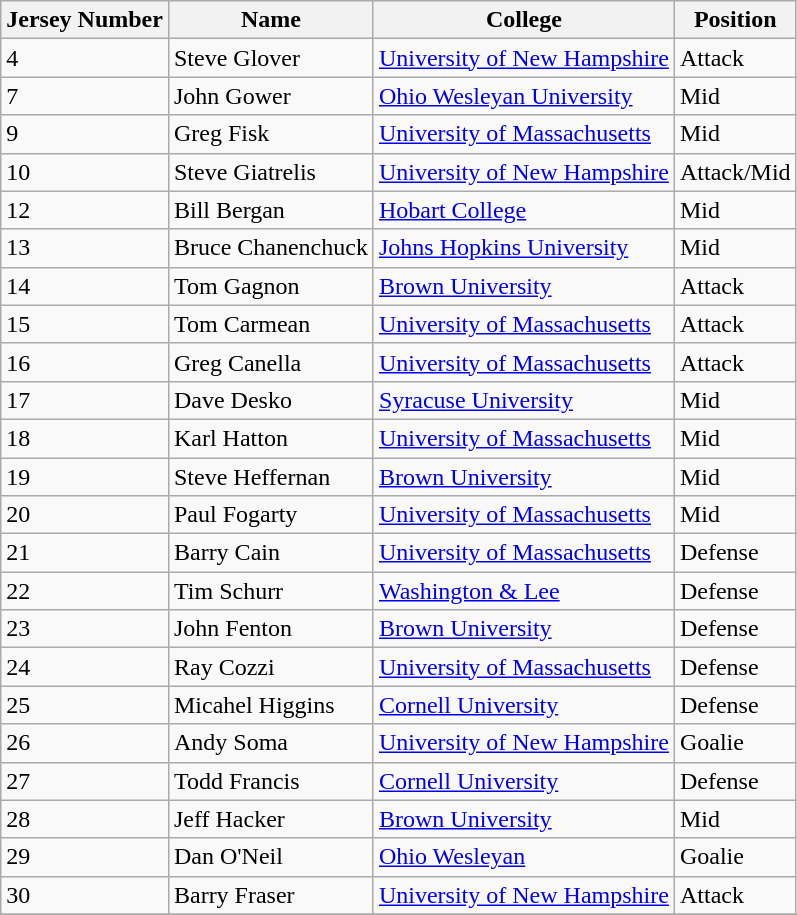<table class="wikitable">
<tr>
<th>Jersey Number</th>
<th>Name</th>
<th>College</th>
<th>Position</th>
</tr>
<tr>
<td>4</td>
<td>Steve Glover</td>
<td><a href='#'>University of New Hampshire</a></td>
<td>Attack</td>
</tr>
<tr>
<td>7</td>
<td>John Gower</td>
<td><a href='#'>Ohio Wesleyan University</a></td>
<td>Mid</td>
</tr>
<tr>
<td>9</td>
<td>Greg Fisk</td>
<td><a href='#'>University of Massachusetts</a></td>
<td>Mid</td>
</tr>
<tr>
<td>10</td>
<td>Steve Giatrelis</td>
<td><a href='#'>University of New Hampshire</a></td>
<td>Attack/Mid</td>
</tr>
<tr>
<td>12</td>
<td>Bill Bergan</td>
<td><a href='#'>Hobart College</a></td>
<td>Mid</td>
</tr>
<tr>
<td>13</td>
<td>Bruce Chanenchuck</td>
<td><a href='#'>Johns Hopkins University</a></td>
<td>Mid</td>
</tr>
<tr>
<td>14</td>
<td>Tom Gagnon</td>
<td><a href='#'>Brown University</a></td>
<td>Attack</td>
</tr>
<tr>
<td>15</td>
<td>Tom Carmean</td>
<td><a href='#'>University of Massachusetts</a></td>
<td>Attack</td>
</tr>
<tr>
<td>16</td>
<td>Greg Canella</td>
<td><a href='#'>University of Massachusetts</a></td>
<td>Attack</td>
</tr>
<tr>
<td>17</td>
<td>Dave Desko</td>
<td><a href='#'>Syracuse University</a></td>
<td>Mid</td>
</tr>
<tr>
<td>18</td>
<td>Karl Hatton</td>
<td><a href='#'>University of Massachusetts</a></td>
<td>Mid</td>
</tr>
<tr>
<td>19</td>
<td>Steve Heffernan</td>
<td><a href='#'>Brown University</a></td>
<td>Mid</td>
</tr>
<tr>
<td>20</td>
<td>Paul Fogarty</td>
<td><a href='#'>University of Massachusetts</a></td>
<td>Mid</td>
</tr>
<tr>
<td>21</td>
<td>Barry Cain</td>
<td><a href='#'>University of Massachusetts</a></td>
<td>Defense</td>
</tr>
<tr>
<td>22</td>
<td>Tim Schurr</td>
<td><a href='#'>Washington & Lee</a></td>
<td>Defense</td>
</tr>
<tr>
<td>23</td>
<td>John Fenton</td>
<td><a href='#'>Brown University</a></td>
<td>Defense</td>
</tr>
<tr>
<td>24</td>
<td>Ray Cozzi</td>
<td><a href='#'>University of Massachusetts</a></td>
<td>Defense</td>
</tr>
<tr>
<td>25</td>
<td>Micahel Higgins</td>
<td><a href='#'>Cornell University</a></td>
<td>Defense</td>
</tr>
<tr>
<td>26</td>
<td>Andy Soma</td>
<td><a href='#'>University of New Hampshire</a></td>
<td>Goalie</td>
</tr>
<tr>
<td>27</td>
<td>Todd Francis</td>
<td><a href='#'>Cornell University</a></td>
<td>Defense</td>
</tr>
<tr>
<td>28</td>
<td>Jeff Hacker</td>
<td><a href='#'>Brown University</a></td>
<td>Mid</td>
</tr>
<tr>
<td>29</td>
<td>Dan O'Neil</td>
<td><a href='#'>Ohio Wesleyan</a></td>
<td>Goalie</td>
</tr>
<tr>
<td>30</td>
<td>Barry Fraser</td>
<td><a href='#'>University of New Hampshire</a></td>
<td>Attack</td>
</tr>
<tr>
</tr>
</table>
